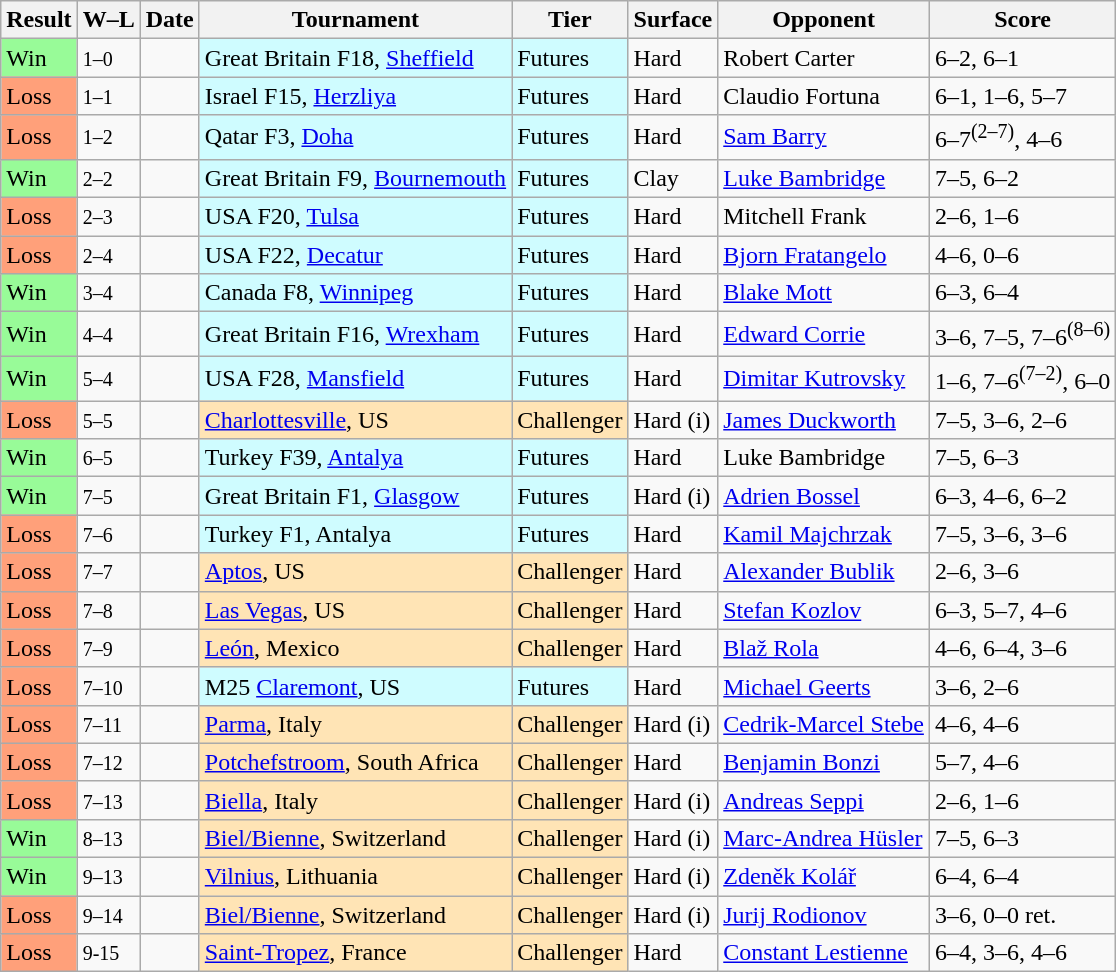<table class="sortable wikitable">
<tr>
<th>Result</th>
<th class="unsortable">W–L</th>
<th>Date</th>
<th>Tournament</th>
<th>Tier</th>
<th>Surface</th>
<th>Opponent</th>
<th class="unsortable">Score</th>
</tr>
<tr>
<td bgcolor=98FB98>Win</td>
<td><small>1–0</small></td>
<td></td>
<td style="background:#cffcff;">Great Britain F18, <a href='#'>Sheffield</a></td>
<td style="background:#cffcff;">Futures</td>
<td>Hard</td>
<td> Robert Carter</td>
<td>6–2, 6–1</td>
</tr>
<tr>
<td bgcolor=FFA07A>Loss</td>
<td><small>1–1</small></td>
<td></td>
<td style="background:#cffcff;">Israel F15, <a href='#'>Herzliya</a></td>
<td style="background:#cffcff;">Futures</td>
<td>Hard</td>
<td> Claudio Fortuna</td>
<td>6–1, 1–6, 5–7</td>
</tr>
<tr>
<td bgcolor=FFA07A>Loss</td>
<td><small>1–2</small></td>
<td></td>
<td style="background:#cffcff;">Qatar F3, <a href='#'>Doha</a></td>
<td style="background:#cffcff;">Futures</td>
<td>Hard</td>
<td> <a href='#'>Sam Barry</a></td>
<td>6–7<sup>(2–7)</sup>, 4–6</td>
</tr>
<tr>
<td bgcolor=98FB98>Win</td>
<td><small>2–2</small></td>
<td></td>
<td style="background:#cffcff;">Great Britain F9, <a href='#'>Bournemouth</a></td>
<td style="background:#cffcff;">Futures</td>
<td>Clay</td>
<td> <a href='#'>Luke Bambridge</a></td>
<td>7–5, 6–2</td>
</tr>
<tr>
<td bgcolor=FFA07A>Loss</td>
<td><small>2–3</small></td>
<td></td>
<td style="background:#cffcff;">USA F20, <a href='#'>Tulsa</a></td>
<td style="background:#cffcff;">Futures</td>
<td>Hard</td>
<td> Mitchell Frank</td>
<td>2–6, 1–6</td>
</tr>
<tr>
<td bgcolor=FFA07A>Loss</td>
<td><small>2–4</small></td>
<td></td>
<td style="background:#cffcff;">USA F22, <a href='#'>Decatur</a></td>
<td style="background:#cffcff;">Futures</td>
<td>Hard</td>
<td> <a href='#'>Bjorn Fratangelo</a></td>
<td>4–6, 0–6</td>
</tr>
<tr>
<td bgcolor=98FB98>Win</td>
<td><small>3–4</small></td>
<td></td>
<td style="background:#cffcff;">Canada F8, <a href='#'>Winnipeg</a></td>
<td style="background:#cffcff;">Futures</td>
<td>Hard</td>
<td> <a href='#'>Blake Mott</a></td>
<td>6–3, 6–4</td>
</tr>
<tr>
<td bgcolor=98FB98>Win</td>
<td><small>4–4</small></td>
<td></td>
<td style="background:#cffcff;">Great Britain F16, <a href='#'>Wrexham</a></td>
<td style="background:#cffcff;">Futures</td>
<td>Hard</td>
<td> <a href='#'>Edward Corrie</a></td>
<td>3–6, 7–5, 7–6<sup>(8–6)</sup></td>
</tr>
<tr>
<td bgcolor=98FB98>Win</td>
<td><small>5–4</small></td>
<td></td>
<td style="background:#cffcff;">USA F28, <a href='#'>Mansfield</a></td>
<td style="background:#cffcff;">Futures</td>
<td>Hard</td>
<td> <a href='#'>Dimitar Kutrovsky</a></td>
<td>1–6, 7–6<sup>(7–2)</sup>, 6–0</td>
</tr>
<tr>
<td bgcolor=FFA07A>Loss</td>
<td><small>5–5</small></td>
<td><a href='#'></a></td>
<td style="background:moccasin;"><a href='#'>Charlottesville</a>, US</td>
<td style="background:moccasin;">Challenger</td>
<td>Hard (i)</td>
<td> <a href='#'>James Duckworth</a></td>
<td>7–5, 3–6, 2–6</td>
</tr>
<tr>
<td bgcolor=98FB98>Win</td>
<td><small>6–5</small></td>
<td></td>
<td style="background:#cffcff;">Turkey F39, <a href='#'>Antalya</a></td>
<td style="background:#cffcff;">Futures</td>
<td>Hard</td>
<td> Luke Bambridge</td>
<td>7–5, 6–3</td>
</tr>
<tr>
<td bgcolor=98FB98>Win</td>
<td><small>7–5</small></td>
<td></td>
<td style="background:#cffcff;">Great Britain F1, <a href='#'>Glasgow</a></td>
<td style="background:#cffcff;">Futures</td>
<td>Hard (i)</td>
<td> <a href='#'>Adrien Bossel</a></td>
<td>6–3, 4–6, 6–2</td>
</tr>
<tr>
<td bgcolor=FFA07A>Loss</td>
<td><small>7–6</small></td>
<td></td>
<td style="background:#cffcff;">Turkey F1, Antalya</td>
<td style="background:#cffcff;">Futures</td>
<td>Hard</td>
<td> <a href='#'>Kamil Majchrzak</a></td>
<td>7–5, 3–6, 3–6</td>
</tr>
<tr>
<td bgcolor=FFA07A>Loss</td>
<td><small>7–7</small></td>
<td><a href='#'></a></td>
<td style="background:moccasin;"><a href='#'>Aptos</a>, US</td>
<td style="background:moccasin;">Challenger</td>
<td>Hard</td>
<td> <a href='#'>Alexander Bublik</a></td>
<td>2–6, 3–6</td>
</tr>
<tr>
<td bgcolor=FFA07A>Loss</td>
<td><small>7–8</small></td>
<td><a href='#'></a></td>
<td style="background:moccasin;"><a href='#'>Las Vegas</a>, US</td>
<td style="background:moccasin;">Challenger</td>
<td>Hard</td>
<td> <a href='#'>Stefan Kozlov</a></td>
<td>6–3, 5–7, 4–6</td>
</tr>
<tr>
<td bgcolor=FFA07A>Loss</td>
<td><small>7–9</small></td>
<td><a href='#'></a></td>
<td style="background:moccasin;"><a href='#'>León</a>, Mexico</td>
<td style="background:moccasin;">Challenger</td>
<td>Hard</td>
<td> <a href='#'>Blaž Rola</a></td>
<td>4–6, 6–4, 3–6</td>
</tr>
<tr>
<td bgcolor=FFA07A>Loss</td>
<td><small>7–10</small></td>
<td></td>
<td style="background:#cffcff;">M25 <a href='#'>Claremont</a>, US</td>
<td style="background:#cffcff;">Futures</td>
<td>Hard</td>
<td> <a href='#'>Michael Geerts</a></td>
<td>3–6, 2–6</td>
</tr>
<tr>
<td bgcolor=FFA07A>Loss</td>
<td><small>7–11</small></td>
<td><a href='#'></a></td>
<td style="background:moccasin;"><a href='#'>Parma</a>, Italy</td>
<td style="background:moccasin;">Challenger</td>
<td>Hard (i)</td>
<td> <a href='#'>Cedrik-Marcel Stebe</a></td>
<td>4–6, 4–6</td>
</tr>
<tr>
<td bgcolor=FFA07A>Loss</td>
<td><small>7–12</small></td>
<td><a href='#'></a></td>
<td style="background:moccasin;"><a href='#'>Potchefstroom</a>, South Africa</td>
<td style="background:moccasin;">Challenger</td>
<td>Hard</td>
<td> <a href='#'>Benjamin Bonzi</a></td>
<td>5–7, 4–6</td>
</tr>
<tr>
<td bgcolor=FFA07A>Loss</td>
<td><small>7–13</small></td>
<td><a href='#'></a></td>
<td style="background:moccasin;"><a href='#'>Biella</a>, Italy</td>
<td style="background:moccasin;">Challenger</td>
<td>Hard (i)</td>
<td> <a href='#'>Andreas Seppi</a></td>
<td>2–6, 1–6</td>
</tr>
<tr>
<td bgcolor=98FB98>Win</td>
<td><small>8–13</small></td>
<td><a href='#'></a></td>
<td style="background:moccasin;"><a href='#'>Biel/Bienne</a>, Switzerland</td>
<td style="background:moccasin;">Challenger</td>
<td>Hard (i)</td>
<td> <a href='#'>Marc-Andrea Hüsler</a></td>
<td>7–5, 6–3</td>
</tr>
<tr>
<td bgcolor=98FB98>Win</td>
<td><small>9–13</small></td>
<td><a href='#'></a></td>
<td style="background:moccasin;"><a href='#'>Vilnius</a>, Lithuania</td>
<td style="background:moccasin;">Challenger</td>
<td>Hard (i)</td>
<td> <a href='#'>Zdeněk Kolář</a></td>
<td>6–4, 6–4</td>
</tr>
<tr>
<td bgcolor=FFA07A>Loss</td>
<td><small>9–14</small></td>
<td><a href='#'></a></td>
<td style="background:moccasin;"><a href='#'>Biel/Bienne</a>, Switzerland</td>
<td style="background:moccasin;">Challenger</td>
<td>Hard (i)</td>
<td> <a href='#'>Jurij Rodionov</a></td>
<td>3–6, 0–0 ret.</td>
</tr>
<tr>
<td bgcolor=FFA07A>Loss</td>
<td><small>9-15</small></td>
<td><a href='#'></a></td>
<td style="background:moccasin;"><a href='#'>Saint-Tropez</a>, France</td>
<td style="background:moccasin;">Challenger</td>
<td>Hard</td>
<td> <a href='#'>Constant Lestienne</a></td>
<td>6–4, 3–6, 4–6</td>
</tr>
</table>
